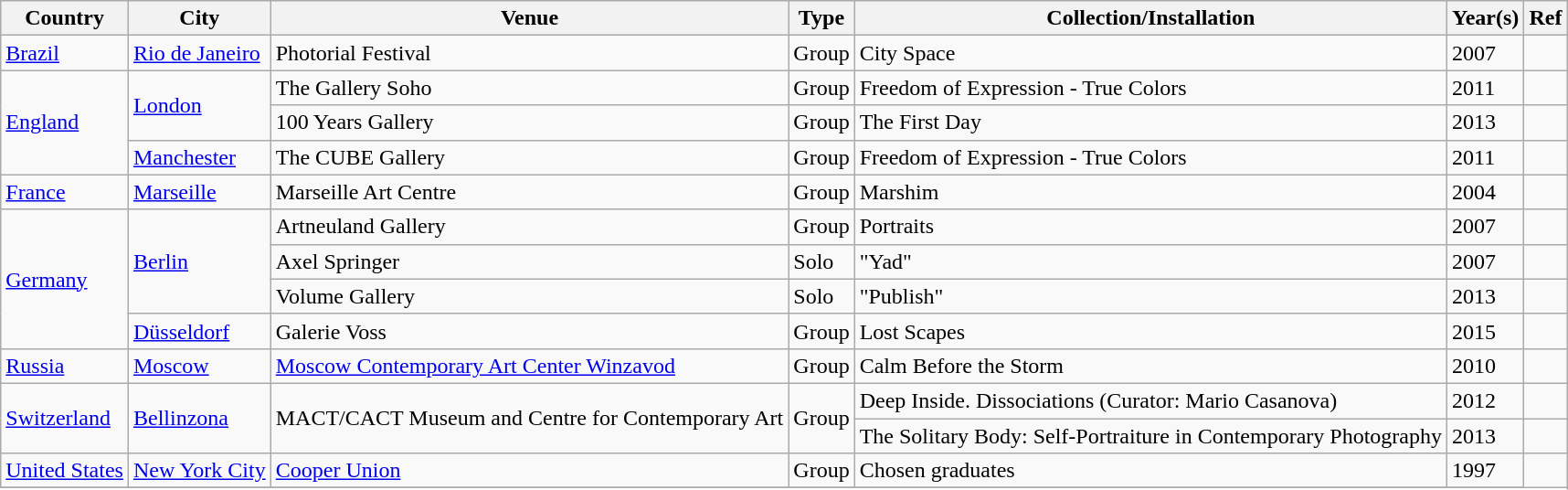<table class="wikitable sortable">
<tr>
<th>Country</th>
<th>City</th>
<th>Venue</th>
<th>Type</th>
<th>Collection/Installation</th>
<th>Year(s)</th>
<th>Ref</th>
</tr>
<tr>
<td><a href='#'>Brazil</a></td>
<td><a href='#'>Rio de Janeiro</a></td>
<td>Photorial Festival</td>
<td>Group</td>
<td>City Space</td>
<td>2007</td>
<td></td>
</tr>
<tr>
<td rowspan="3"><a href='#'>England</a></td>
<td rowspan="2"><a href='#'>London</a></td>
<td>The Gallery Soho</td>
<td>Group</td>
<td>Freedom of Expression - True Colors</td>
<td>2011</td>
<td></td>
</tr>
<tr>
<td>100 Years Gallery</td>
<td>Group</td>
<td>The First Day</td>
<td>2013</td>
<td></td>
</tr>
<tr>
<td><a href='#'>Manchester</a></td>
<td>The CUBE Gallery</td>
<td>Group</td>
<td>Freedom of Expression - True Colors</td>
<td>2011</td>
<td></td>
</tr>
<tr>
<td><a href='#'>France</a></td>
<td><a href='#'>Marseille</a></td>
<td>Marseille Art Centre</td>
<td>Group</td>
<td>Marshim</td>
<td>2004</td>
</tr>
<tr>
<td rowspan="4"><a href='#'>Germany</a></td>
<td rowspan="3"><a href='#'>Berlin</a></td>
<td>Artneuland Gallery</td>
<td>Group</td>
<td>Portraits</td>
<td>2007</td>
<td></td>
</tr>
<tr>
<td>Axel Springer</td>
<td>Solo</td>
<td>"Yad"</td>
<td>2007</td>
<td></td>
</tr>
<tr>
<td>Volume Gallery</td>
<td>Solo</td>
<td>"Publish"</td>
<td>2013</td>
<td></td>
</tr>
<tr>
<td><a href='#'>Düsseldorf</a></td>
<td>Galerie Voss</td>
<td>Group</td>
<td>Lost Scapes</td>
<td>2015</td>
<td></td>
</tr>
<tr>
<td><a href='#'>Russia</a></td>
<td><a href='#'>Moscow</a></td>
<td><a href='#'>Moscow Contemporary Art Center Winzavod</a></td>
<td>Group</td>
<td>Calm Before the Storm</td>
<td>2010</td>
<td></td>
</tr>
<tr>
<td rowspan="2"><a href='#'>Switzerland</a></td>
<td rowspan="2"><a href='#'>Bellinzona</a></td>
<td rowspan="2">MACT/CACT Museum and Centre for Contemporary Art</td>
<td rowspan="2">Group</td>
<td>Deep Inside. Dissociations (Curator: Mario Casanova)</td>
<td>2012</td>
<td></td>
</tr>
<tr>
<td>The Solitary Body: Self-Portraiture in Contemporary Photography</td>
<td>2013</td>
<td></td>
</tr>
<tr>
<td><a href='#'>United States</a></td>
<td><a href='#'>New York City</a></td>
<td><a href='#'>Cooper Union</a></td>
<td>Group</td>
<td>Chosen graduates</td>
<td>1997</td>
</tr>
<tr>
</tr>
</table>
